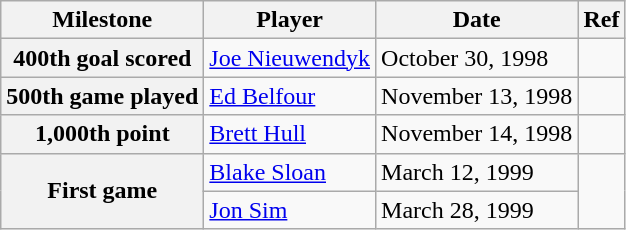<table class="wikitable">
<tr>
<th scope="col">Milestone</th>
<th scope="col">Player</th>
<th scope="col">Date</th>
<th scope="col">Ref</th>
</tr>
<tr>
<th>400th goal scored</th>
<td><a href='#'>Joe Nieuwendyk</a></td>
<td>October 30, 1998</td>
<td></td>
</tr>
<tr>
<th>500th game played</th>
<td><a href='#'>Ed Belfour</a></td>
<td>November 13, 1998</td>
<td></td>
</tr>
<tr>
<th>1,000th point</th>
<td><a href='#'>Brett Hull</a></td>
<td>November 14, 1998</td>
<td></td>
</tr>
<tr>
<th rowspan=2>First game</th>
<td><a href='#'>Blake Sloan</a></td>
<td>March 12, 1999</td>
<td rowspan=2></td>
</tr>
<tr>
<td><a href='#'>Jon Sim</a></td>
<td>March 28, 1999</td>
</tr>
</table>
